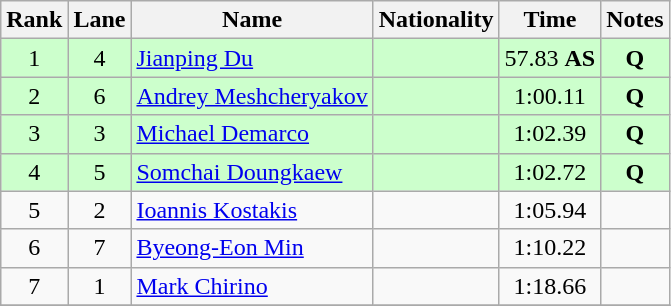<table class="wikitable">
<tr>
<th>Rank</th>
<th>Lane</th>
<th>Name</th>
<th>Nationality</th>
<th>Time</th>
<th>Notes</th>
</tr>
<tr bgcolor=ccffcc>
<td align=center>1</td>
<td align=center>4</td>
<td><a href='#'>Jianping Du</a></td>
<td></td>
<td align=center>57.83 <strong>AS</strong></td>
<td align=center><strong>Q</strong></td>
</tr>
<tr bgcolor=ccffcc>
<td align=center>2</td>
<td align=center>6</td>
<td><a href='#'>Andrey Meshcheryakov</a></td>
<td></td>
<td align=center>1:00.11</td>
<td align=center><strong>Q</strong></td>
</tr>
<tr bgcolor=ccffcc>
<td align=center>3</td>
<td align=center>3</td>
<td><a href='#'>Michael Demarco</a></td>
<td></td>
<td align=center>1:02.39</td>
<td align=center><strong>Q</strong></td>
</tr>
<tr bgcolor=ccffcc>
<td align=center>4</td>
<td align=center>5</td>
<td><a href='#'>Somchai Doungkaew</a></td>
<td></td>
<td align=center>1:02.72</td>
<td align=center><strong>Q</strong></td>
</tr>
<tr>
<td align=center>5</td>
<td align=center>2</td>
<td><a href='#'>Ioannis Kostakis</a></td>
<td></td>
<td align=center>1:05.94</td>
<td align=center></td>
</tr>
<tr>
<td align=center>6</td>
<td align=center>7</td>
<td><a href='#'>Byeong-Eon Min</a></td>
<td></td>
<td align=center>1:10.22</td>
<td align=center></td>
</tr>
<tr>
<td align=center>7</td>
<td align=center>1</td>
<td><a href='#'>Mark Chirino</a></td>
<td></td>
<td align=center>1:18.66</td>
<td align=center></td>
</tr>
<tr>
</tr>
</table>
